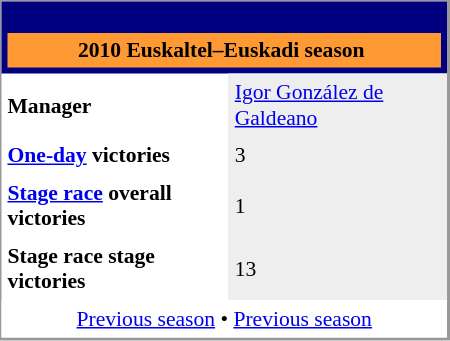<table align="right" cellpadding="4" cellspacing="0" style="margin-left:1em; width:300px; font-size:90%; border:1px solid #999; border-right-width:2px; border-bottom-width:2px; background-color:white;">
<tr>
<th colspan="2" style="background-color:#000080;"><br><table style="background:#FF9933;text-align:center;width:100%;">
<tr>
<td style="background:#FF9933;" align="center" width="100%"><span> 2010 Euskaltel–Euskadi season</span></td>
<td padding=15px></td>
</tr>
</table>
</th>
</tr>
<tr>
<td><strong>Manager </strong></td>
<td bgcolor=#EEEEEE><a href='#'>Igor González de Galdeano</a></td>
</tr>
<tr>
<td><strong><a href='#'>One-day</a> victories</strong></td>
<td bgcolor=#EEEEEE>3</td>
</tr>
<tr>
<td><strong><a href='#'>Stage race</a> overall victories</strong></td>
<td bgcolor=#EEEEEE>1</td>
</tr>
<tr>
<td><strong>Stage race stage victories</strong></td>
<td bgcolor=#EEEEEE>13</td>
</tr>
<tr>
<td colspan="2" bgcolor="white" align="center"><a href='#'>Previous season</a> • <a href='#'>Previous season</a></td>
</tr>
</table>
